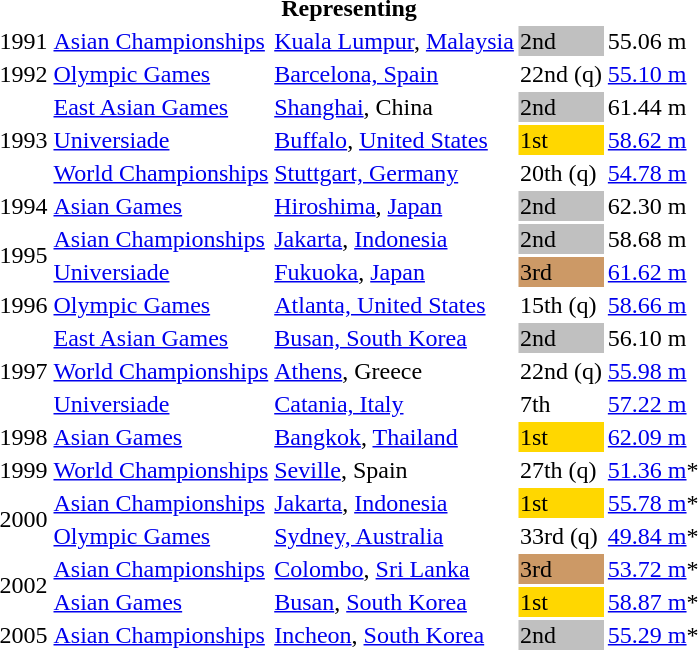<table>
<tr>
<th colspan="5">Representing </th>
</tr>
<tr>
<td>1991</td>
<td><a href='#'>Asian Championships</a></td>
<td><a href='#'>Kuala Lumpur</a>, <a href='#'>Malaysia</a></td>
<td bgcolor="silver">2nd</td>
<td>55.06 m</td>
</tr>
<tr>
<td>1992</td>
<td><a href='#'>Olympic Games</a></td>
<td><a href='#'>Barcelona, Spain</a></td>
<td>22nd (q)</td>
<td><a href='#'>55.10 m</a></td>
</tr>
<tr>
<td rowspan=3>1993</td>
<td><a href='#'>East Asian Games</a></td>
<td><a href='#'>Shanghai</a>, China</td>
<td bgcolor=silver>2nd</td>
<td>61.44 m</td>
</tr>
<tr>
<td><a href='#'>Universiade</a></td>
<td><a href='#'>Buffalo</a>, <a href='#'>United States</a></td>
<td bgcolor="gold">1st</td>
<td><a href='#'>58.62 m</a></td>
</tr>
<tr>
<td><a href='#'>World Championships</a></td>
<td><a href='#'>Stuttgart, Germany</a></td>
<td>20th (q)</td>
<td><a href='#'>54.78 m</a></td>
</tr>
<tr>
<td>1994</td>
<td><a href='#'>Asian Games</a></td>
<td><a href='#'>Hiroshima</a>, <a href='#'>Japan</a></td>
<td bgcolor="silver">2nd</td>
<td>62.30 m</td>
</tr>
<tr>
<td rowspan=2>1995</td>
<td><a href='#'>Asian Championships</a></td>
<td><a href='#'>Jakarta</a>, <a href='#'>Indonesia</a></td>
<td bgcolor="silver">2nd</td>
<td>58.68 m</td>
</tr>
<tr>
<td><a href='#'>Universiade</a></td>
<td><a href='#'>Fukuoka</a>, <a href='#'>Japan</a></td>
<td bgcolor="cc9966">3rd</td>
<td><a href='#'>61.62 m</a></td>
</tr>
<tr>
<td>1996</td>
<td><a href='#'>Olympic Games</a></td>
<td><a href='#'>Atlanta, United States</a></td>
<td>15th (q)</td>
<td><a href='#'>58.66 m</a></td>
</tr>
<tr>
<td rowspan=3>1997</td>
<td><a href='#'>East Asian Games</a></td>
<td><a href='#'>Busan, South Korea</a></td>
<td bgcolor="silver">2nd</td>
<td>56.10 m</td>
</tr>
<tr>
<td><a href='#'>World Championships</a></td>
<td><a href='#'>Athens</a>, Greece</td>
<td>22nd (q)</td>
<td><a href='#'>55.98 m</a></td>
</tr>
<tr>
<td><a href='#'>Universiade</a></td>
<td><a href='#'>Catania, Italy</a></td>
<td>7th</td>
<td><a href='#'>57.22 m</a></td>
</tr>
<tr>
<td>1998</td>
<td><a href='#'>Asian Games</a></td>
<td><a href='#'>Bangkok</a>, <a href='#'>Thailand</a></td>
<td bgcolor="gold">1st</td>
<td><a href='#'>62.09 m</a></td>
</tr>
<tr>
<td>1999</td>
<td><a href='#'>World Championships</a></td>
<td><a href='#'>Seville</a>, Spain</td>
<td>27th (q)</td>
<td><a href='#'>51.36 m</a>*</td>
</tr>
<tr>
<td rowspan=2>2000</td>
<td><a href='#'>Asian Championships</a></td>
<td><a href='#'>Jakarta</a>, <a href='#'>Indonesia</a></td>
<td bgcolor="gold">1st</td>
<td><a href='#'>55.78 m</a>*</td>
</tr>
<tr>
<td><a href='#'>Olympic Games</a></td>
<td><a href='#'>Sydney, Australia</a></td>
<td>33rd (q)</td>
<td><a href='#'>49.84 m</a>*</td>
</tr>
<tr>
<td rowspan=2>2002</td>
<td><a href='#'>Asian Championships</a></td>
<td><a href='#'>Colombo</a>, <a href='#'>Sri Lanka</a></td>
<td bgcolor="cc9966">3rd</td>
<td><a href='#'>53.72 m</a>*</td>
</tr>
<tr>
<td><a href='#'>Asian Games</a></td>
<td><a href='#'>Busan</a>, <a href='#'>South Korea</a></td>
<td bgcolor="gold">1st</td>
<td><a href='#'>58.87 m</a>*</td>
</tr>
<tr>
<td>2005</td>
<td><a href='#'>Asian Championships</a></td>
<td><a href='#'>Incheon</a>, <a href='#'>South Korea</a></td>
<td bgcolor="silver">2nd</td>
<td><a href='#'>55.29 m</a>*</td>
</tr>
</table>
